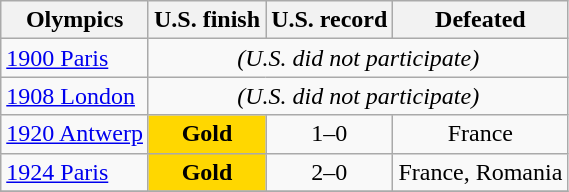<table class="wikitable sortable" style="text-align:center">
<tr>
<th>Olympics</th>
<th>U.S. finish</th>
<th>U.S. record</th>
<th>Defeated</th>
</tr>
<tr>
<td style="text-align:left"> <a href='#'>1900 Paris</a></td>
<td colspan="3"><em>(U.S. did not participate)</em></td>
</tr>
<tr>
<td style="text-align:left"> <a href='#'>1908 London</a></td>
<td colspan="3"><em>(U.S. did not participate)</em></td>
</tr>
<tr>
<td style="text-align:left"> <a href='#'>1920 Antwerp</a></td>
<td style="background:gold"><strong>Gold</strong></td>
<td>1–0</td>
<td>France</td>
</tr>
<tr>
<td style="text-align:left"> <a href='#'>1924 Paris</a></td>
<td style="background:gold"><strong>Gold</strong></td>
<td>2–0</td>
<td>France, Romania</td>
</tr>
<tr>
</tr>
</table>
